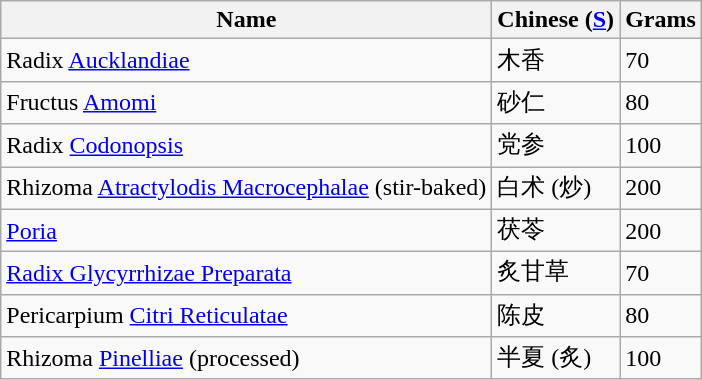<table class="wikitable sortable">
<tr>
<th>Name</th>
<th>Chinese (<a href='#'>S</a>)</th>
<th>Grams</th>
</tr>
<tr>
<td>Radix <a href='#'>Aucklandiae</a></td>
<td>木香</td>
<td>70</td>
</tr>
<tr>
<td>Fructus <a href='#'>Amomi</a></td>
<td>砂仁</td>
<td>80</td>
</tr>
<tr>
<td>Radix <a href='#'>Codonopsis</a></td>
<td>党参</td>
<td>100</td>
</tr>
<tr>
<td>Rhizoma <a href='#'>Atractylodis Macrocephalae</a> (stir-baked)</td>
<td>白术 (炒)</td>
<td>200</td>
</tr>
<tr>
<td><a href='#'>Poria</a></td>
<td>茯苓</td>
<td>200</td>
</tr>
<tr>
<td><a href='#'>Radix Glycyrrhizae Preparata</a></td>
<td>炙甘草</td>
<td>70</td>
</tr>
<tr>
<td>Pericarpium <a href='#'>Citri Reticulatae</a></td>
<td>陈皮</td>
<td>80</td>
</tr>
<tr>
<td>Rhizoma <a href='#'>Pinelliae</a> (processed)</td>
<td>半夏 (炙)</td>
<td>100</td>
</tr>
</table>
